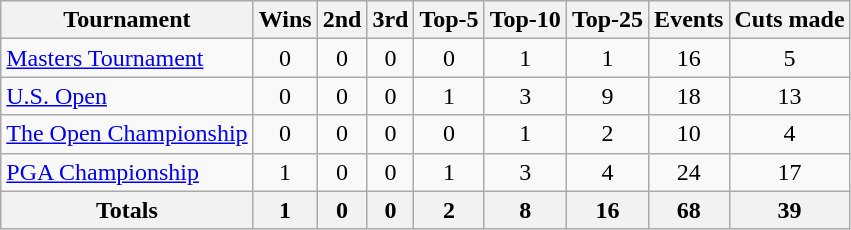<table class=wikitable style=text-align:center>
<tr>
<th>Tournament</th>
<th>Wins</th>
<th>2nd</th>
<th>3rd</th>
<th>Top-5</th>
<th>Top-10</th>
<th>Top-25</th>
<th>Events</th>
<th>Cuts made</th>
</tr>
<tr>
<td align=left><a href='#'>Masters Tournament</a></td>
<td>0</td>
<td>0</td>
<td>0</td>
<td>0</td>
<td>1</td>
<td>1</td>
<td>16</td>
<td>5</td>
</tr>
<tr>
<td align=left><a href='#'>U.S. Open</a></td>
<td>0</td>
<td>0</td>
<td>0</td>
<td>1</td>
<td>3</td>
<td>9</td>
<td>18</td>
<td>13</td>
</tr>
<tr>
<td align=left><a href='#'>The Open Championship</a></td>
<td>0</td>
<td>0</td>
<td>0</td>
<td>0</td>
<td>1</td>
<td>2</td>
<td>10</td>
<td>4</td>
</tr>
<tr>
<td align=left><a href='#'>PGA Championship</a></td>
<td>1</td>
<td>0</td>
<td>0</td>
<td>1</td>
<td>3</td>
<td>4</td>
<td>24</td>
<td>17</td>
</tr>
<tr>
<th>Totals</th>
<th>1</th>
<th>0</th>
<th>0</th>
<th>2</th>
<th>8</th>
<th>16</th>
<th>68</th>
<th>39</th>
</tr>
</table>
